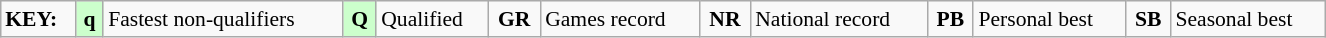<table class="wikitable" style="margin:0.5em auto; font-size:90%;position:relative;" width=70%>
<tr>
<td><strong>KEY:</strong></td>
<td bgcolor=ccffcc align=center><strong>q</strong></td>
<td>Fastest non-qualifiers</td>
<td bgcolor=ccffcc align=center><strong>Q</strong></td>
<td>Qualified</td>
<td align=center><strong>GR</strong></td>
<td>Games record</td>
<td align=center><strong>NR</strong></td>
<td>National record</td>
<td align=center><strong>PB</strong></td>
<td>Personal best</td>
<td align=center><strong>SB</strong></td>
<td>Seasonal best</td>
</tr>
</table>
